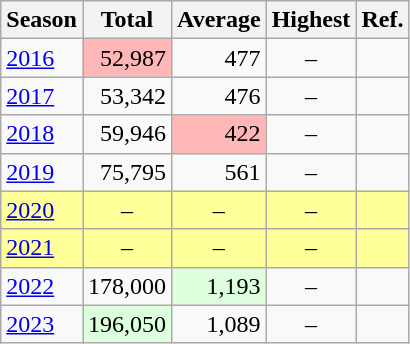<table class="wikitable sortable">
<tr>
<th scope=col>Season</th>
<th scope=col>Total</th>
<th scope=col>Average</th>
<th scope=col>Highest</th>
<th scope=col>Ref.</th>
</tr>
<tr>
<td><a href='#'>2016</a></td>
<td align=right style="background:#ffb6b6;">52,987</td>
<td align=right>477</td>
<td align=center>–</td>
<td></td>
</tr>
<tr>
<td><a href='#'>2017</a></td>
<td align=right>53,342</td>
<td align=right>476</td>
<td align=center>–</td>
<td></td>
</tr>
<tr>
<td><a href='#'>2018</a></td>
<td align=right>59,946</td>
<td align=right style="background:#ffb6b6;">422</td>
<td align=center>–</td>
<td></td>
</tr>
<tr>
<td><a href='#'>2019</a></td>
<td align=right>75,795</td>
<td align=right>561</td>
<td align=center>–</td>
<td></td>
</tr>
<tr style="background:#ff9;"|>
<td><a href='#'>2020</a></td>
<td align=center>–</td>
<td align=center>–</td>
<td align=center>–</td>
<td></td>
</tr>
<tr style="background:#ff9;"|>
<td><a href='#'>2021</a></td>
<td align=center>–</td>
<td align=center>–</td>
<td align=center>–</td>
<td></td>
</tr>
<tr>
<td><a href='#'>2022</a></td>
<td align=right>178,000</td>
<td align=right style="background:#dfd;">1,193</td>
<td align=center>–</td>
<td></td>
</tr>
<tr>
<td><a href='#'>2023</a></td>
<td align=right style="background:#dfd;">196,050</td>
<td align=right>1,089</td>
<td align=center>–</td>
<td></td>
</tr>
</table>
